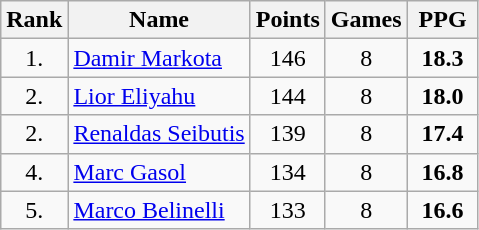<table class="wikitable" style="text-align: center;">
<tr>
<th>Rank</th>
<th>Name</th>
<th>Points</th>
<th>Games</th>
<th width=40>PPG</th>
</tr>
<tr>
<td>1.</td>
<td align="left"> <a href='#'>Damir Markota</a></td>
<td>146</td>
<td>8</td>
<td><strong>18.3</strong></td>
</tr>
<tr>
<td>2.</td>
<td align="left"> <a href='#'>Lior Eliyahu</a></td>
<td>144</td>
<td>8</td>
<td><strong>18.0</strong></td>
</tr>
<tr>
<td>2.</td>
<td align="left"> <a href='#'>Renaldas Seibutis</a></td>
<td>139</td>
<td>8</td>
<td><strong>17.4</strong></td>
</tr>
<tr>
<td>4.</td>
<td align="left"> <a href='#'>Marc Gasol</a></td>
<td>134</td>
<td>8</td>
<td><strong>16.8</strong></td>
</tr>
<tr>
<td>5.</td>
<td align="left"> <a href='#'>Marco Belinelli</a></td>
<td>133</td>
<td>8</td>
<td><strong>16.6</strong></td>
</tr>
</table>
